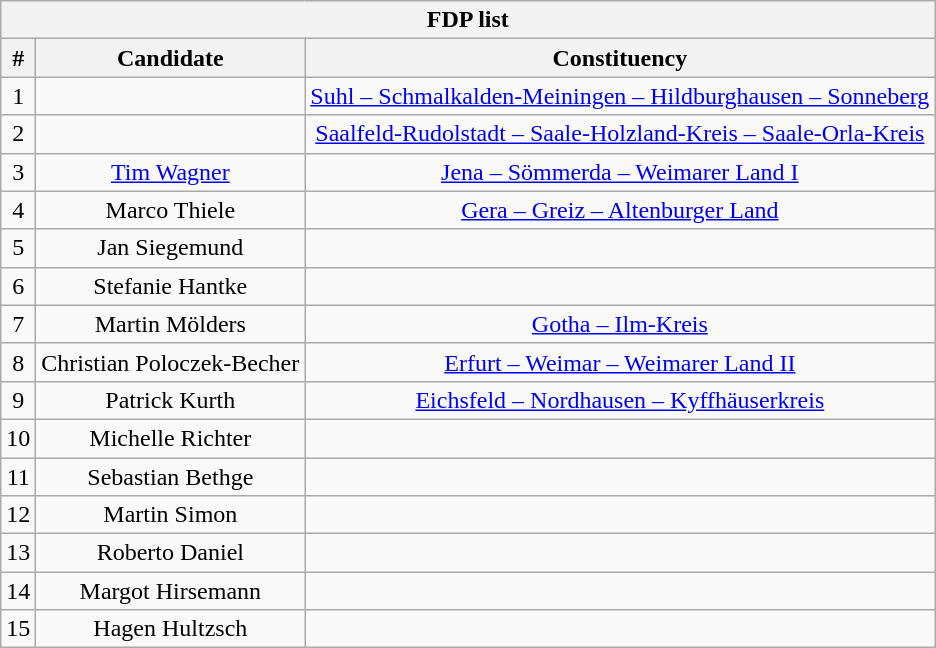<table class="wikitable mw-collapsible mw-collapsed" style="text-align:center">
<tr>
<th colspan=3>FDP list</th>
</tr>
<tr>
<th>#</th>
<th>Candidate</th>
<th>Constituency</th>
</tr>
<tr>
<td>1</td>
<td></td>
<td><a href='#'>Suhl – Schmalkalden-Meiningen – Hildburghausen – Sonneberg</a></td>
</tr>
<tr>
<td>2</td>
<td></td>
<td><a href='#'>Saalfeld-Rudolstadt – Saale-Holzland-Kreis – Saale-Orla-Kreis</a></td>
</tr>
<tr>
<td>3</td>
<td><a href='#'>Tim Wagner</a></td>
<td><a href='#'>Jena – Sömmerda – Weimarer Land I</a></td>
</tr>
<tr>
<td>4</td>
<td>Marco Thiele</td>
<td><a href='#'>Gera – Greiz – Altenburger Land</a></td>
</tr>
<tr>
<td>5</td>
<td>Jan Siegemund</td>
<td></td>
</tr>
<tr>
<td>6</td>
<td>Stefanie Hantke</td>
<td></td>
</tr>
<tr>
<td>7</td>
<td>Martin Mölders</td>
<td><a href='#'>Gotha – Ilm-Kreis</a></td>
</tr>
<tr>
<td>8</td>
<td>Christian Poloczek-Becher</td>
<td><a href='#'>Erfurt – Weimar – Weimarer Land II</a></td>
</tr>
<tr>
<td>9</td>
<td>Patrick Kurth</td>
<td><a href='#'>Eichsfeld – Nordhausen – Kyffhäuserkreis</a></td>
</tr>
<tr>
<td>10</td>
<td>Michelle Richter</td>
<td></td>
</tr>
<tr>
<td>11</td>
<td>Sebastian Bethge</td>
<td></td>
</tr>
<tr>
<td>12</td>
<td>Martin Simon</td>
<td></td>
</tr>
<tr>
<td>13</td>
<td>Roberto Daniel</td>
<td></td>
</tr>
<tr>
<td>14</td>
<td>Margot Hirsemann</td>
<td></td>
</tr>
<tr>
<td>15</td>
<td>Hagen Hultzsch</td>
<td></td>
</tr>
</table>
